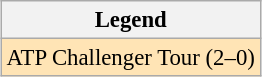<table>
<tr valign=top>
<td><br><table class=wikitable style=font-size:95%>
<tr>
<th>Legend</th>
</tr>
<tr style="background:moccasin;">
<td>ATP Challenger Tour (2–0)</td>
</tr>
</table>
</td>
<td></td>
</tr>
</table>
